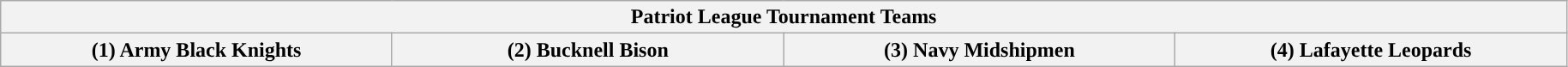<table class="wikitable">
<tr>
<th colspan=4>Patriot League Tournament Teams</th>
</tr>
<tr>
<th style="width: 14%; ">(1) Army Black Knights</th>
<th style="width: 14%; ">(2) Bucknell Bison</th>
<th style="width: 14%; ">(3) Navy Midshipmen</th>
<th style="width: 14%; ">(4) Lafayette Leopards</th>
</tr>
</table>
